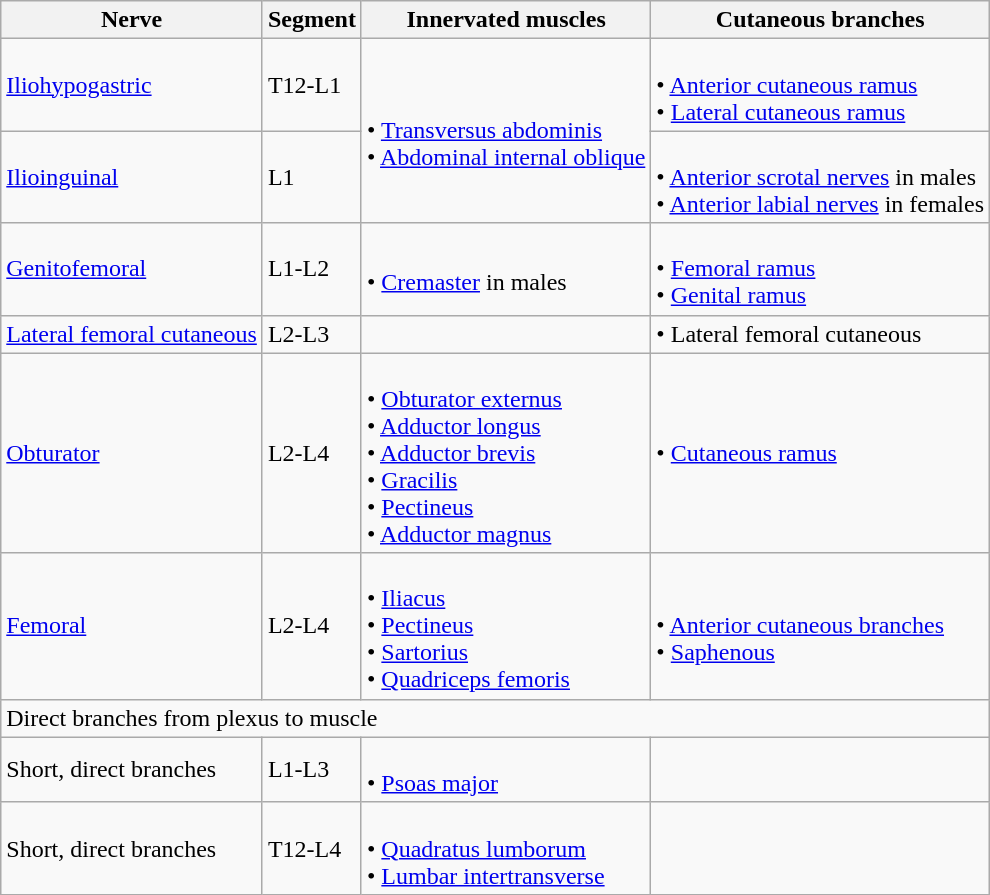<table class="wikitable" align="center">
<tr>
<th>Nerve</th>
<th>Segment</th>
<th>Innervated muscles</th>
<th>Cutaneous branches</th>
</tr>
<tr>
<td><a href='#'>Iliohypogastric</a></td>
<td>T12-L1</td>
<td rowspan=2><br>• <a href='#'>Transversus abdominis</a><br>
• <a href='#'>Abdominal internal oblique</a></td>
<td><br>• <a href='#'>Anterior cutaneous ramus</a><br>
• <a href='#'>Lateral cutaneous ramus</a></td>
</tr>
<tr>
<td><a href='#'>Ilioinguinal</a></td>
<td>L1</td>
<td><br>• <a href='#'>Anterior scrotal nerves</a> in males<br>
• <a href='#'>Anterior labial nerves</a> in females</td>
</tr>
<tr>
<td><a href='#'>Genitofemoral</a></td>
<td>L1-L2</td>
<td><br>• <a href='#'>Cremaster</a> in males<br></td>
<td><br>• <a href='#'>Femoral ramus</a><br>
• <a href='#'>Genital ramus</a></td>
</tr>
<tr>
<td><a href='#'>Lateral femoral cutaneous</a></td>
<td>L2-L3</td>
<td> </td>
<td>• Lateral femoral cutaneous</td>
</tr>
<tr>
<td><a href='#'>Obturator</a></td>
<td>L2-L4</td>
<td><br>• <a href='#'>Obturator externus</a><br>
• <a href='#'>Adductor longus</a><br>
• <a href='#'>Adductor brevis</a><br>
• <a href='#'>Gracilis</a><br>
• <a href='#'>Pectineus</a><br>
• <a href='#'>Adductor magnus</a></td>
<td>• <a href='#'>Cutaneous ramus</a></td>
</tr>
<tr>
<td><a href='#'>Femoral</a></td>
<td>L2-L4</td>
<td><br>• <a href='#'>Iliacus</a><br>
• <a href='#'>Pectineus</a><br>
• <a href='#'>Sartorius</a><br>
• <a href='#'>Quadriceps femoris</a></td>
<td><br>• <a href='#'>Anterior cutaneous branches</a><br>
• <a href='#'>Saphenous</a></td>
</tr>
<tr>
<td colspan=4>Direct branches from plexus to muscle</td>
</tr>
<tr>
<td>Short, direct branches</td>
<td>L1-L3</td>
<td><br>• <a href='#'>Psoas major</a></td>
<td> </td>
</tr>
<tr>
<td>Short, direct branches</td>
<td>T12-L4</td>
<td><br>• <a href='#'>Quadratus lumborum</a><br>
• <a href='#'>Lumbar intertransverse</a></td>
<td> </td>
</tr>
</table>
